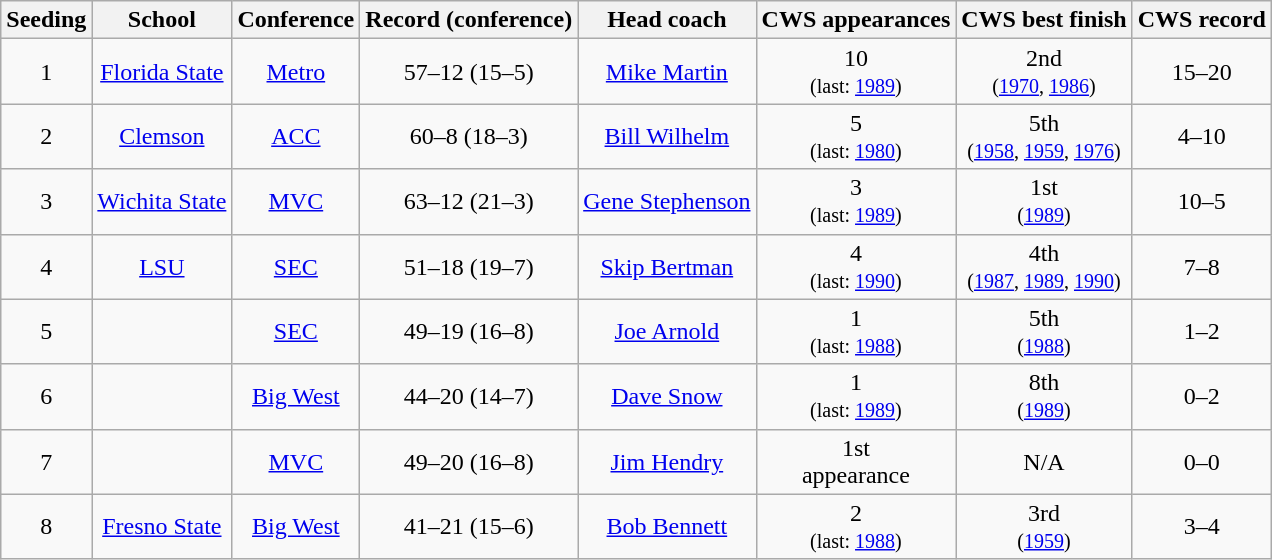<table class="wikitable">
<tr>
<th>Seeding</th>
<th>School</th>
<th>Conference</th>
<th>Record (conference)</th>
<th>Head coach</th>
<th>CWS appearances</th>
<th>CWS best finish</th>
<th>CWS record</th>
</tr>
<tr align=center>
<td>1</td>
<td><a href='#'>Florida State</a></td>
<td><a href='#'>Metro</a></td>
<td>57–12 (15–5)</td>
<td><a href='#'>Mike Martin</a></td>
<td>10<br><small>(last: <a href='#'>1989</a>)</small></td>
<td>2nd<br><small>(<a href='#'>1970</a>, <a href='#'>1986</a>)</small></td>
<td>15–20</td>
</tr>
<tr align=center>
<td>2</td>
<td><a href='#'>Clemson</a></td>
<td><a href='#'>ACC</a></td>
<td>60–8 (18–3)</td>
<td><a href='#'>Bill Wilhelm</a></td>
<td>5<br><small>(last: <a href='#'>1980</a>)</small></td>
<td>5th<br><small>(<a href='#'>1958</a>, <a href='#'>1959</a>, <a href='#'>1976</a>)</small></td>
<td>4–10</td>
</tr>
<tr align=center>
<td>3</td>
<td><a href='#'>Wichita State</a></td>
<td><a href='#'>MVC</a></td>
<td>63–12 (21–3)</td>
<td><a href='#'>Gene Stephenson</a></td>
<td>3<br><small>(last: <a href='#'>1989</a>)</small></td>
<td>1st<br><small>(<a href='#'>1989</a>)</small></td>
<td>10–5</td>
</tr>
<tr align=center>
<td>4</td>
<td><a href='#'>LSU</a></td>
<td><a href='#'>SEC</a></td>
<td>51–18 (19–7)</td>
<td><a href='#'>Skip Bertman</a></td>
<td>4<br><small>(last: <a href='#'>1990</a>)</small></td>
<td>4th<br><small>(<a href='#'>1987</a>, <a href='#'>1989</a>, <a href='#'>1990</a>)</small></td>
<td>7–8</td>
</tr>
<tr align=center>
<td>5</td>
<td></td>
<td><a href='#'>SEC</a></td>
<td>49–19 (16–8)</td>
<td><a href='#'>Joe Arnold</a></td>
<td>1<br><small>(last: <a href='#'>1988</a>)</small></td>
<td>5th<br><small>(<a href='#'>1988</a>)</small></td>
<td>1–2</td>
</tr>
<tr align=center>
<td>6</td>
<td></td>
<td><a href='#'>Big West</a></td>
<td>44–20 (14–7)</td>
<td><a href='#'>Dave Snow</a></td>
<td>1<br><small>(last: <a href='#'>1989</a>)</small></td>
<td>8th<br><small>(<a href='#'>1989</a>)</small></td>
<td>0–2</td>
</tr>
<tr align=center>
<td>7</td>
<td></td>
<td><a href='#'>MVC</a></td>
<td>49–20 (16–8)</td>
<td><a href='#'>Jim Hendry</a></td>
<td>1st<br>appearance</td>
<td>N/A</td>
<td>0–0</td>
</tr>
<tr align=center>
<td>8</td>
<td><a href='#'>Fresno State</a></td>
<td><a href='#'>Big West</a></td>
<td>41–21 (15–6)</td>
<td><a href='#'>Bob Bennett</a></td>
<td>2<br><small>(last: <a href='#'>1988</a>)</small></td>
<td>3rd<br><small>(<a href='#'>1959</a>)</small></td>
<td>3–4</td>
</tr>
</table>
